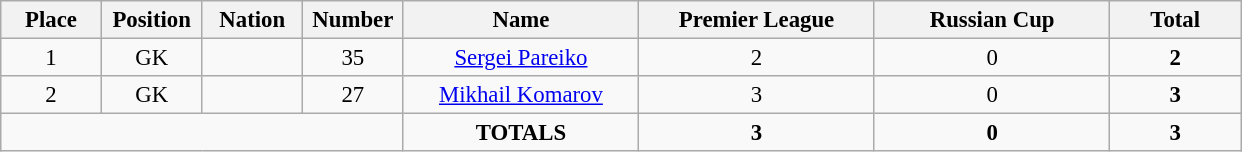<table class="wikitable" style="font-size: 95%; text-align: center;">
<tr>
<th width=60>Place</th>
<th width=60>Position</th>
<th width=60>Nation</th>
<th width=60>Number</th>
<th width=150>Name</th>
<th width=150>Premier League</th>
<th width=150>Russian Cup</th>
<th width=80><strong>Total</strong></th>
</tr>
<tr>
<td>1</td>
<td>GK</td>
<td></td>
<td>35</td>
<td><a href='#'>Sergei Pareiko</a></td>
<td>2</td>
<td>0</td>
<td><strong>2</strong></td>
</tr>
<tr>
<td>2</td>
<td>GK</td>
<td></td>
<td>27</td>
<td><a href='#'>Mikhail Komarov</a></td>
<td>3</td>
<td>0</td>
<td><strong>3</strong></td>
</tr>
<tr>
<td colspan=4></td>
<td><strong>TOTALS</strong></td>
<td><strong>3</strong></td>
<td><strong>0</strong></td>
<td><strong>3</strong></td>
</tr>
</table>
